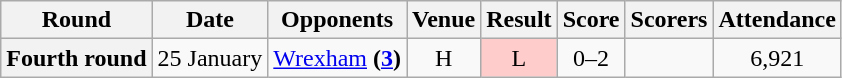<table class="wikitable" style="text-align:center">
<tr>
<th>Round</th>
<th>Date</th>
<th>Opponents</th>
<th>Venue</th>
<th>Result</th>
<th>Score</th>
<th>Scorers</th>
<th>Attendance</th>
</tr>
<tr>
<th>Fourth round</th>
<td>25 January</td>
<td><a href='#'>Wrexham</a> <strong>(<a href='#'>3</a>)</strong></td>
<td>H</td>
<td style="background-color:#FFCCCC">L</td>
<td>0–2</td>
<td align="left"></td>
<td>6,921</td>
</tr>
</table>
